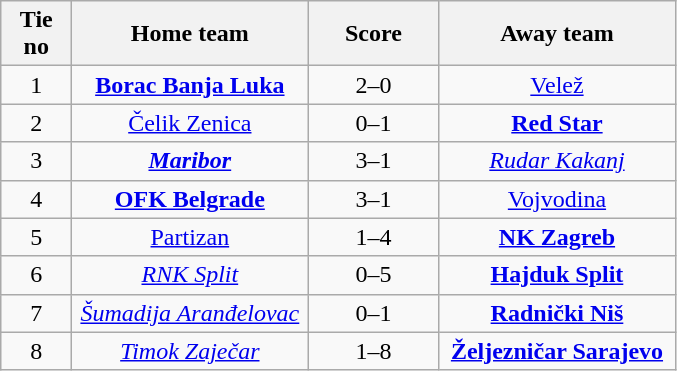<table class="wikitable" style="text-align: center">
<tr>
<th width=40>Tie no</th>
<th width=150>Home team</th>
<th width=80>Score</th>
<th width=150>Away team</th>
</tr>
<tr>
<td>1</td>
<td><strong><a href='#'>Borac Banja Luka</a></strong></td>
<td>2–0</td>
<td><a href='#'>Velež</a></td>
</tr>
<tr>
<td>2</td>
<td><a href='#'>Čelik Zenica</a></td>
<td>0–1</td>
<td><strong><a href='#'>Red Star</a></strong></td>
</tr>
<tr>
<td>3</td>
<td><strong><em><a href='#'>Maribor</a></em></strong></td>
<td>3–1</td>
<td><em><a href='#'>Rudar Kakanj</a></em></td>
</tr>
<tr>
<td>4</td>
<td><strong><a href='#'>OFK Belgrade</a></strong></td>
<td>3–1</td>
<td><a href='#'>Vojvodina</a></td>
</tr>
<tr>
<td>5</td>
<td><a href='#'>Partizan</a></td>
<td>1–4</td>
<td><strong><a href='#'>NK Zagreb</a></strong></td>
</tr>
<tr>
<td>6</td>
<td><em><a href='#'>RNK Split</a></em></td>
<td>0–5</td>
<td><strong><a href='#'>Hajduk Split</a></strong></td>
</tr>
<tr>
<td>7</td>
<td><em><a href='#'>Šumadija Aranđelovac</a></em></td>
<td>0–1</td>
<td><strong><a href='#'>Radnički Niš</a></strong></td>
</tr>
<tr>
<td>8</td>
<td><em><a href='#'>Timok Zaječar</a></em></td>
<td>1–8</td>
<td><strong><a href='#'>Željezničar Sarajevo</a></strong></td>
</tr>
</table>
